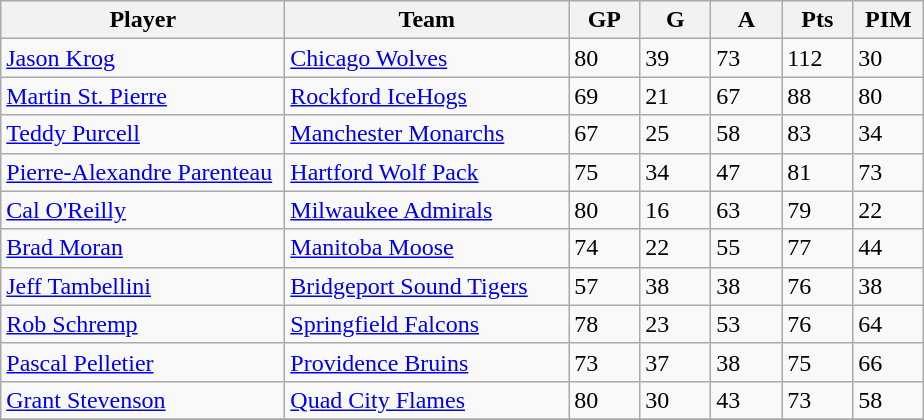<table class="wikitable">
<tr>
<th bgcolor="#DDDDFF" width="30%">Player</th>
<th bgcolor="#DDDDFF" width="30%">Team</th>
<th bgcolor="#DDDDFF" width="7.5%">GP</th>
<th bgcolor="#DDDDFF" width="7.5%">G</th>
<th bgcolor="#DDDDFF" width="7.5%">A</th>
<th bgcolor="#DDDDFF" width="7.5%">Pts</th>
<th bgcolor="#DDDDFF" width="7.5%">PIM</th>
</tr>
<tr>
<td><a href='#'>Jason Krog</a></td>
<td><a href='#'>Chicago Wolves</a></td>
<td>80</td>
<td>39</td>
<td>73</td>
<td>112</td>
<td>30</td>
</tr>
<tr>
<td><a href='#'>Martin St. Pierre</a></td>
<td><a href='#'>Rockford IceHogs</a></td>
<td>69</td>
<td>21</td>
<td>67</td>
<td>88</td>
<td>80</td>
</tr>
<tr>
<td><a href='#'>Teddy Purcell</a></td>
<td><a href='#'>Manchester Monarchs</a></td>
<td>67</td>
<td>25</td>
<td>58</td>
<td>83</td>
<td>34</td>
</tr>
<tr>
<td><a href='#'>Pierre-Alexandre Parenteau</a></td>
<td><a href='#'>Hartford Wolf Pack</a></td>
<td>75</td>
<td>34</td>
<td>47</td>
<td>81</td>
<td>73</td>
</tr>
<tr>
<td><a href='#'>Cal O'Reilly</a></td>
<td><a href='#'>Milwaukee Admirals</a></td>
<td>80</td>
<td>16</td>
<td>63</td>
<td>79</td>
<td>22</td>
</tr>
<tr>
<td><a href='#'>Brad Moran</a></td>
<td><a href='#'>Manitoba Moose</a></td>
<td>74</td>
<td>22</td>
<td>55</td>
<td>77</td>
<td>44</td>
</tr>
<tr>
<td><a href='#'>Jeff Tambellini</a></td>
<td><a href='#'>Bridgeport Sound Tigers</a></td>
<td>57</td>
<td>38</td>
<td>38</td>
<td>76</td>
<td>38</td>
</tr>
<tr>
<td><a href='#'>Rob Schremp</a></td>
<td><a href='#'>Springfield Falcons</a></td>
<td>78</td>
<td>23</td>
<td>53</td>
<td>76</td>
<td>64</td>
</tr>
<tr>
<td><a href='#'>Pascal Pelletier</a></td>
<td><a href='#'>Providence Bruins</a></td>
<td>73</td>
<td>37</td>
<td>38</td>
<td>75</td>
<td>66</td>
</tr>
<tr>
<td><a href='#'>Grant Stevenson</a></td>
<td><a href='#'>Quad City Flames</a></td>
<td>80</td>
<td>30</td>
<td>43</td>
<td>73</td>
<td>58</td>
</tr>
<tr>
</tr>
</table>
